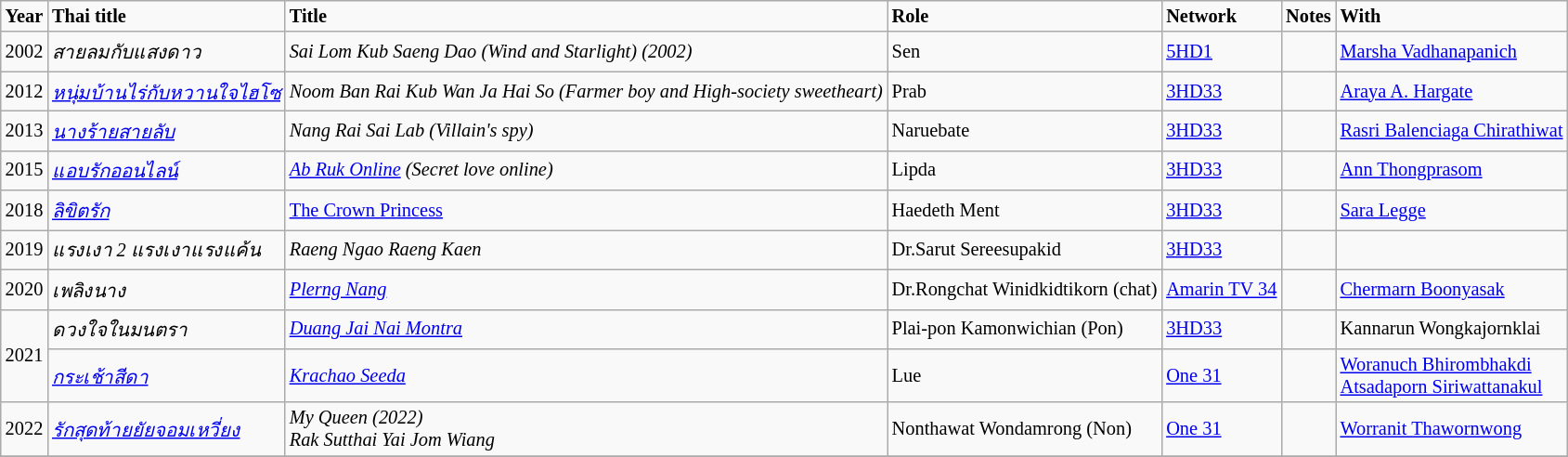<table class="wikitable" style="font-size: 85%;">
<tr>
<td><strong>Year</strong></td>
<td><strong>Thai title</strong></td>
<td><strong>Title</strong></td>
<td><strong>Role</strong></td>
<td><strong>Network</strong></td>
<td><strong>Notes</strong></td>
<td><strong>With</strong></td>
</tr>
<tr>
<td rowspan="1">2002</td>
<td><em>สายลมกับแสงดาว</em></td>
<td><em>Sai Lom Kub Saeng Dao (Wind and Starlight) (2002)</em></td>
<td>Sen</td>
<td><a href='#'>5HD1</a></td>
<td></td>
<td><a href='#'>Marsha Vadhanapanich</a></td>
</tr>
<tr>
<td rowspan="1">2012</td>
<td><em><a href='#'>หนุ่มบ้านไร่กับหวานใจไฮโซ</a></em></td>
<td><em>Noom Ban Rai Kub Wan Ja Hai So (Farmer boy and High-society sweetheart)</em></td>
<td>Prab</td>
<td><a href='#'>3HD33</a></td>
<td></td>
<td><a href='#'>Araya A. Hargate</a></td>
</tr>
<tr>
<td rowspan="1">2013</td>
<td><em><a href='#'>นางร้ายสายลับ</a></em></td>
<td><em>Nang Rai Sai Lab (Villain's spy)</em></td>
<td>Naruebate</td>
<td><a href='#'>3HD33</a></td>
<td></td>
<td><a href='#'>Rasri Balenciaga Chirathiwat</a></td>
</tr>
<tr>
<td rowspan="1">2015</td>
<td><em><a href='#'>แอบรักออนไลน์</a></em></td>
<td><em><a href='#'>Ab Ruk Online</a> (Secret love online)</em></td>
<td>Lipda</td>
<td><a href='#'>3HD33</a></td>
<td></td>
<td><a href='#'>Ann Thongprasom</a></td>
</tr>
<tr>
<td rowspan="1">2018</td>
<td><em><a href='#'>ลิขิตรัก</a></em></td>
<td><em><a href='#'></em>The Crown Princess<em></a></em></td>
<td>Haedeth Ment</td>
<td><a href='#'>3HD33</a></td>
<td></td>
<td><a href='#'>Sara Legge</a></td>
</tr>
<tr>
<td rowspan="1">2019</td>
<td><em>แรงเงา 2 แรงเงาแรงแค้น</em></td>
<td><em>Raeng Ngao Raeng Kaen</em></td>
<td>Dr.Sarut Sereesupakid</td>
<td><a href='#'>3HD33</a></td>
<td></td>
<td></td>
</tr>
<tr>
<td rowspan="1">2020</td>
<td><em>เพลิงนาง</em></td>
<td><em><a href='#'>Plerng Nang</a></em></td>
<td>Dr.Rongchat Winidkidtikorn (chat)</td>
<td><a href='#'>Amarin TV 34</a></td>
<td></td>
<td><a href='#'>Chermarn Boonyasak</a></td>
</tr>
<tr>
<td rowspan="2">2021</td>
<td><em>ดวงใจในมนตรา</em></td>
<td><em><a href='#'>Duang Jai Nai Montra</a></em></td>
<td>Plai-pon Kamonwichian (Pon)</td>
<td><a href='#'>3HD33</a></td>
<td></td>
<td>Kannarun Wongkajornklai</td>
</tr>
<tr>
<td><em><a href='#'>กระเช้าสีดา</a></em></td>
<td><em><a href='#'>Krachao Seeda</a></em></td>
<td>Lue</td>
<td><a href='#'>One 31</a></td>
<td></td>
<td><a href='#'>Woranuch Bhirombhakdi</a> <br> <a href='#'>Atsadaporn Siriwattanakul</a></td>
</tr>
<tr>
<td rowspan="1">2022</td>
<td><em><a href='#'>รักสุดท้ายยัยจอมเหวี่ยง</a></em></td>
<td><em>My Queen (2022)</em> <br> <em>Rak Sutthai Yai Jom Wiang</em></td>
<td>Nonthawat Wondamrong (Non)</td>
<td><a href='#'>One 31</a></td>
<td></td>
<td><a href='#'>Worranit Thawornwong</a></td>
</tr>
<tr>
</tr>
</table>
